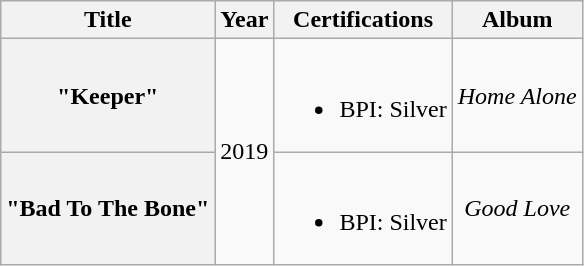<table class="wikitable plainrowheaders" style="text-align:center;">
<tr>
<th scope="col">Title</th>
<th scope="col">Year</th>
<th scope="col">Certifications</th>
<th scope="col">Album</th>
</tr>
<tr>
<th scope="row">"Keeper"<br></th>
<td rowspan=2>2019</td>
<td><br><ul><li>BPI: Silver</li></ul></td>
<td><em>Home Alone</em></td>
</tr>
<tr>
<th scope="row">"Bad To The Bone"</th>
<td><br><ul><li>BPI: Silver</li></ul></td>
<td><em>Good Love</em></td>
</tr>
</table>
